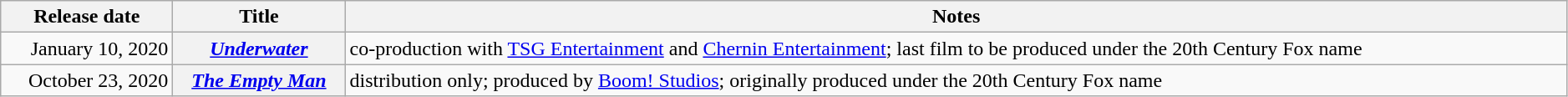<table class="wikitable plainrowheaders sortable" style="width:99%;">
<tr>
<th scope="col" style="width:130px;">Release date</th>
<th scope="col">Title</th>
<th scope="col" class="unsortable">Notes</th>
</tr>
<tr>
<td style="text-align:right;">January 10, 2020</td>
<th scope="row"><em><a href='#'>Underwater</a></em></th>
<td>co-production with <a href='#'>TSG Entertainment</a> and <a href='#'>Chernin Entertainment</a>; last film to be produced under the 20th Century Fox name</td>
</tr>
<tr>
<td style="text-align:right;">October 23, 2020</td>
<th scope="row"><em><a href='#'>The Empty Man</a></em></th>
<td>distribution only; produced by <a href='#'>Boom! Studios</a>; originally produced under the 20th Century Fox name</td>
</tr>
</table>
